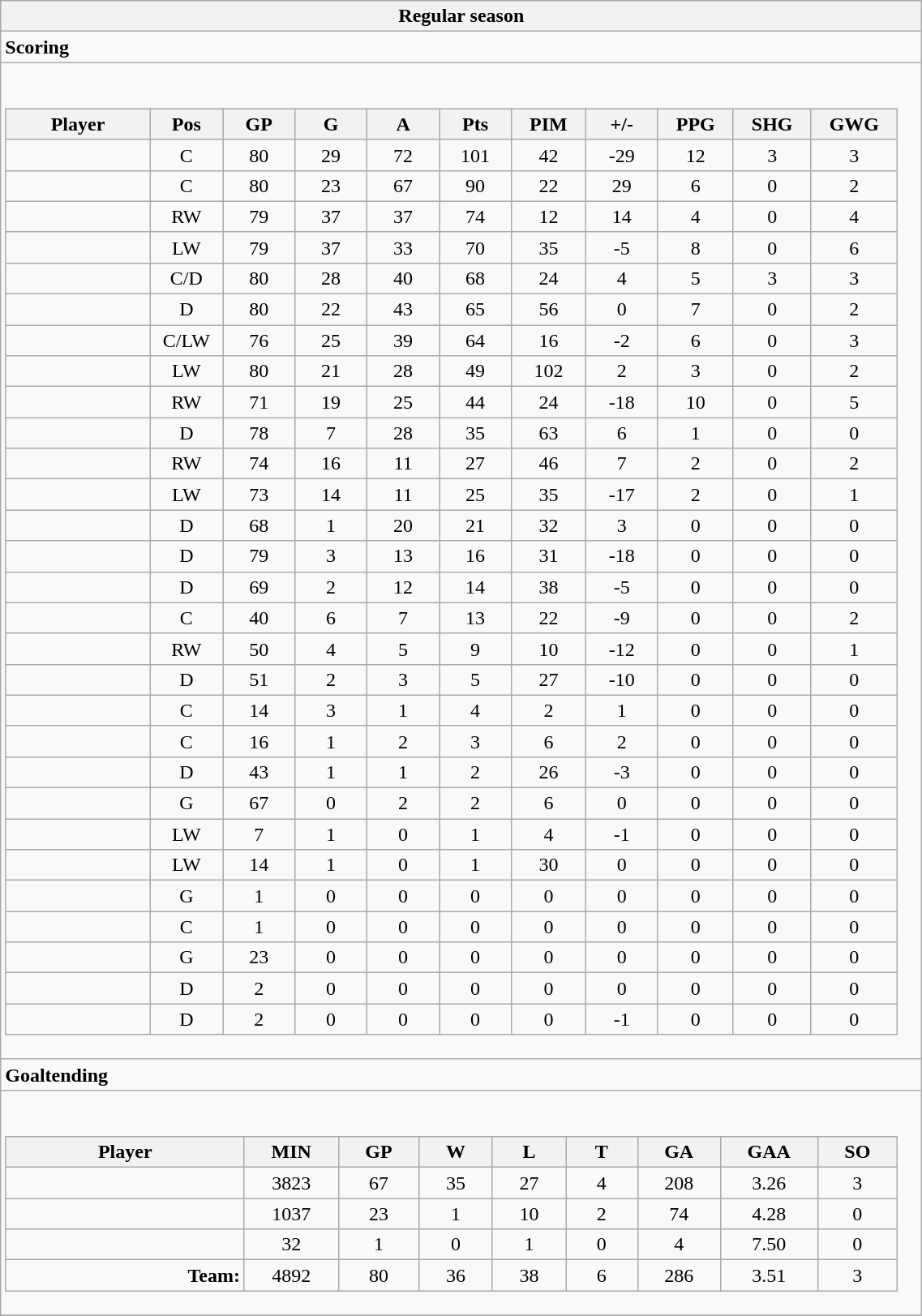<table class="wikitable collapsible" width="60%" border="1">
<tr>
<th>Regular season</th>
</tr>
<tr>
<td class="tocccolors"><strong>Scoring</strong></td>
</tr>
<tr>
<td><br><table class="wikitable sortable">
<tr ALIGN="center">
<th bgcolor="#DDDDFF" width="10%">Player</th>
<th bgcolor="#DDDDFF" width="3%" title="Position">Pos</th>
<th bgcolor="#DDDDFF" width="5%" title="Games played">GP</th>
<th bgcolor="#DDDDFF" width="5%" title="Goals">G</th>
<th bgcolor="#DDDDFF" width="5%" title="Assists">A</th>
<th bgcolor="#DDDDFF" width="5%" title="Points">Pts</th>
<th bgcolor="#DDDDFF" width="5%" title="Penalties in Minutes">PIM</th>
<th bgcolor="#DDDDFF" width="5%" title="Plus/minus">+/-</th>
<th bgcolor="#DDDDFF" width="5%" title="Power play goals">PPG</th>
<th bgcolor="#DDDDFF" width="5%" title="Short-handed goals">SHG</th>
<th bgcolor="#DDDDFF" width="5%" title="Game-winning goals">GWG</th>
</tr>
<tr align="center">
<td align="right"></td>
<td>C</td>
<td>80</td>
<td>29</td>
<td>72</td>
<td>101</td>
<td>42</td>
<td>-29</td>
<td>12</td>
<td>3</td>
<td>3</td>
</tr>
<tr align="center">
<td align="right"></td>
<td>C</td>
<td>80</td>
<td>23</td>
<td>67</td>
<td>90</td>
<td>22</td>
<td>29</td>
<td>6</td>
<td>0</td>
<td>2</td>
</tr>
<tr align="center">
<td align="right"></td>
<td>RW</td>
<td>79</td>
<td>37</td>
<td>37</td>
<td>74</td>
<td>12</td>
<td>14</td>
<td>4</td>
<td>0</td>
<td>4</td>
</tr>
<tr align="center">
<td align="right"></td>
<td>LW</td>
<td>79</td>
<td>37</td>
<td>33</td>
<td>70</td>
<td>35</td>
<td>-5</td>
<td>8</td>
<td>0</td>
<td>6</td>
</tr>
<tr align="center">
<td align="right"></td>
<td>C/D</td>
<td>80</td>
<td>28</td>
<td>40</td>
<td>68</td>
<td>24</td>
<td>4</td>
<td>5</td>
<td>3</td>
<td>3</td>
</tr>
<tr align="center">
<td align="right"></td>
<td>D</td>
<td>80</td>
<td>22</td>
<td>43</td>
<td>65</td>
<td>56</td>
<td>0</td>
<td>7</td>
<td>0</td>
<td>2</td>
</tr>
<tr align="center">
<td align="right"></td>
<td>C/LW</td>
<td>76</td>
<td>25</td>
<td>39</td>
<td>64</td>
<td>16</td>
<td>-2</td>
<td>6</td>
<td>0</td>
<td>3</td>
</tr>
<tr align="center">
<td align="right"></td>
<td>LW</td>
<td>80</td>
<td>21</td>
<td>28</td>
<td>49</td>
<td>102</td>
<td>2</td>
<td>3</td>
<td>0</td>
<td>2</td>
</tr>
<tr align="center">
<td align="right"></td>
<td>RW</td>
<td>71</td>
<td>19</td>
<td>25</td>
<td>44</td>
<td>24</td>
<td>-18</td>
<td>10</td>
<td>0</td>
<td>5</td>
</tr>
<tr align="center">
<td align="right"></td>
<td>D</td>
<td>78</td>
<td>7</td>
<td>28</td>
<td>35</td>
<td>63</td>
<td>6</td>
<td>1</td>
<td>0</td>
<td>0</td>
</tr>
<tr align="center">
<td align="right"></td>
<td>RW</td>
<td>74</td>
<td>16</td>
<td>11</td>
<td>27</td>
<td>46</td>
<td>7</td>
<td>2</td>
<td>0</td>
<td>2</td>
</tr>
<tr align="center">
<td align="right"></td>
<td>LW</td>
<td>73</td>
<td>14</td>
<td>11</td>
<td>25</td>
<td>35</td>
<td>-17</td>
<td>2</td>
<td>0</td>
<td>1</td>
</tr>
<tr align="center">
<td align="right"></td>
<td>D</td>
<td>68</td>
<td>1</td>
<td>20</td>
<td>21</td>
<td>32</td>
<td>3</td>
<td>0</td>
<td>0</td>
<td>0</td>
</tr>
<tr align="center">
<td align="right"></td>
<td>D</td>
<td>79</td>
<td>3</td>
<td>13</td>
<td>16</td>
<td>31</td>
<td>-18</td>
<td>0</td>
<td>0</td>
<td>0</td>
</tr>
<tr align="center">
<td align="right"></td>
<td>D</td>
<td>69</td>
<td>2</td>
<td>12</td>
<td>14</td>
<td>38</td>
<td>-5</td>
<td>0</td>
<td>0</td>
<td>0</td>
</tr>
<tr align="center">
<td align="right"></td>
<td>C</td>
<td>40</td>
<td>6</td>
<td>7</td>
<td>13</td>
<td>22</td>
<td>-9</td>
<td>0</td>
<td>0</td>
<td>2</td>
</tr>
<tr align="center">
<td align="right"></td>
<td>RW</td>
<td>50</td>
<td>4</td>
<td>5</td>
<td>9</td>
<td>10</td>
<td>-12</td>
<td>0</td>
<td>0</td>
<td>1</td>
</tr>
<tr align="center">
<td align="right"></td>
<td>D</td>
<td>51</td>
<td>2</td>
<td>3</td>
<td>5</td>
<td>27</td>
<td>-10</td>
<td>0</td>
<td>0</td>
<td>0</td>
</tr>
<tr align="center">
<td align="right"></td>
<td>C</td>
<td>14</td>
<td>3</td>
<td>1</td>
<td>4</td>
<td>2</td>
<td>1</td>
<td>0</td>
<td>0</td>
<td>0</td>
</tr>
<tr align="center">
<td align="right"></td>
<td>C</td>
<td>16</td>
<td>1</td>
<td>2</td>
<td>3</td>
<td>6</td>
<td>2</td>
<td>0</td>
<td>0</td>
<td>0</td>
</tr>
<tr align="center">
<td align="right"></td>
<td>D</td>
<td>43</td>
<td>1</td>
<td>1</td>
<td>2</td>
<td>26</td>
<td>-3</td>
<td>0</td>
<td>0</td>
<td>0</td>
</tr>
<tr align="center">
<td align="right"></td>
<td>G</td>
<td>67</td>
<td>0</td>
<td>2</td>
<td>2</td>
<td>6</td>
<td>0</td>
<td>0</td>
<td>0</td>
<td>0</td>
</tr>
<tr align="center">
<td align="right"></td>
<td>LW</td>
<td>7</td>
<td>1</td>
<td>0</td>
<td>1</td>
<td>4</td>
<td>-1</td>
<td>0</td>
<td>0</td>
<td>0</td>
</tr>
<tr align="center">
<td align="right"></td>
<td>LW</td>
<td>14</td>
<td>1</td>
<td>0</td>
<td>1</td>
<td>30</td>
<td>0</td>
<td>0</td>
<td>0</td>
<td>0</td>
</tr>
<tr align="center">
<td align="right"></td>
<td>G</td>
<td>1</td>
<td>0</td>
<td>0</td>
<td>0</td>
<td>0</td>
<td>0</td>
<td>0</td>
<td>0</td>
<td>0</td>
</tr>
<tr align="center">
<td align="right"></td>
<td>C</td>
<td>1</td>
<td>0</td>
<td>0</td>
<td>0</td>
<td>0</td>
<td>0</td>
<td>0</td>
<td>0</td>
<td>0</td>
</tr>
<tr align="center">
<td align="right"></td>
<td>G</td>
<td>23</td>
<td>0</td>
<td>0</td>
<td>0</td>
<td>0</td>
<td>0</td>
<td>0</td>
<td>0</td>
<td>0</td>
</tr>
<tr align="center">
<td align="right"></td>
<td>D</td>
<td>2</td>
<td>0</td>
<td>0</td>
<td>0</td>
<td>0</td>
<td>0</td>
<td>0</td>
<td>0</td>
<td>0</td>
</tr>
<tr align="center">
<td align="right"></td>
<td>D</td>
<td>2</td>
<td>0</td>
<td>0</td>
<td>0</td>
<td>0</td>
<td>-1</td>
<td>0</td>
<td>0</td>
<td>0</td>
</tr>
</table>
</td>
</tr>
<tr>
<td class="toccolors"><strong>Goaltending</strong></td>
</tr>
<tr>
<td><br><table class="wikitable sortable">
<tr>
<th bgcolor="#DDDDFF" width="10%">Player</th>
<th width="3%" bgcolor="#DDDDFF" title="Minutes played">MIN</th>
<th width="3%" bgcolor="#DDDDFF" title="Games played in">GP</th>
<th width="3%" bgcolor="#DDDDFF" title="Wins">W</th>
<th width="3%" bgcolor="#DDDDFF"title="Losses">L</th>
<th width="3%" bgcolor="#DDDDFF" title="Ties">T</th>
<th width="3%" bgcolor="#DDDDFF" title="Goals against">GA</th>
<th width="3%" bgcolor="#DDDDFF" title="Goals against average">GAA</th>
<th width="3%" bgcolor="#DDDDFF"title="Shut-outs">SO</th>
</tr>
<tr align="center">
<td align="right"></td>
<td>3823</td>
<td>67</td>
<td>35</td>
<td>27</td>
<td>4</td>
<td>208</td>
<td>3.26</td>
<td>3</td>
</tr>
<tr align="center">
<td align="right"></td>
<td>1037</td>
<td>23</td>
<td>1</td>
<td>10</td>
<td>2</td>
<td>74</td>
<td>4.28</td>
<td>0</td>
</tr>
<tr align="center">
<td align="right"></td>
<td>32</td>
<td>1</td>
<td>0</td>
<td>1</td>
<td>0</td>
<td>4</td>
<td>7.50</td>
<td>0</td>
</tr>
<tr align="center">
<td align="right"><strong>Team:</strong></td>
<td>4892</td>
<td>80</td>
<td>36</td>
<td>38</td>
<td>6</td>
<td>286</td>
<td>3.51</td>
<td>3</td>
</tr>
</table>
</td>
</tr>
<tr>
</tr>
</table>
